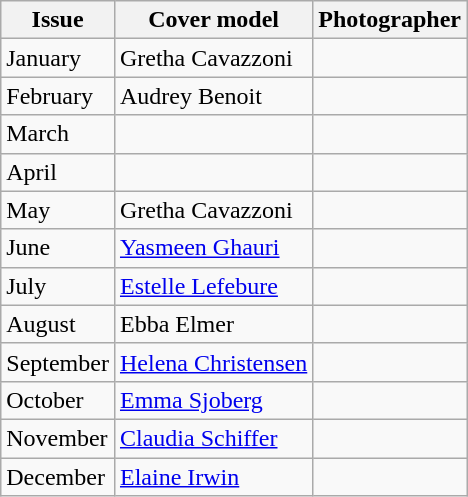<table class="sortable wikitable">
<tr>
<th>Issue</th>
<th>Cover model</th>
<th>Photographer</th>
</tr>
<tr>
<td>January</td>
<td>Gretha Cavazzoni</td>
<td></td>
</tr>
<tr>
<td>February</td>
<td>Audrey Benoit</td>
<td></td>
</tr>
<tr>
<td>March</td>
<td></td>
<td></td>
</tr>
<tr>
<td>April</td>
<td></td>
<td></td>
</tr>
<tr>
<td>May</td>
<td>Gretha Cavazzoni</td>
<td></td>
</tr>
<tr>
<td>June</td>
<td><a href='#'>Yasmeen Ghauri</a></td>
<td></td>
</tr>
<tr>
<td>July</td>
<td><a href='#'>Estelle Lefebure</a></td>
<td></td>
</tr>
<tr>
<td>August</td>
<td>Ebba Elmer</td>
<td></td>
</tr>
<tr>
<td>September</td>
<td><a href='#'>Helena Christensen</a></td>
<td></td>
</tr>
<tr>
<td>October</td>
<td><a href='#'>Emma Sjoberg</a></td>
<td></td>
</tr>
<tr>
<td>November</td>
<td><a href='#'>Claudia Schiffer</a></td>
<td></td>
</tr>
<tr>
<td>December</td>
<td><a href='#'>Elaine Irwin</a></td>
<td></td>
</tr>
</table>
